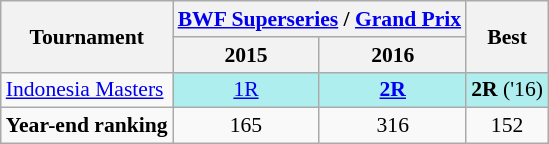<table class="wikitable" style="font-size: 90%; text-align:center">
<tr>
<th rowspan="2">Tournament</th>
<th colspan="2"><strong><a href='#'>BWF Superseries</a> / <a href='#'>Grand Prix</a></strong></th>
<th rowspan="2">Best</th>
</tr>
<tr>
<th>2015</th>
<th>2016</th>
</tr>
<tr>
<td align=left><a href='#'>Indonesia Masters</a></td>
<td bgcolor=AFEEEE><a href='#'>1R</a></td>
<td bgcolor=AFEEEE><strong><a href='#'>2R</a></strong></td>
<td bgcolor=AFEEEE><strong>2R</strong> ('16)</td>
</tr>
<tr>
<td align=left><strong>Year-end ranking</strong></td>
<td>165</td>
<td>316</td>
<td>152</td>
</tr>
</table>
